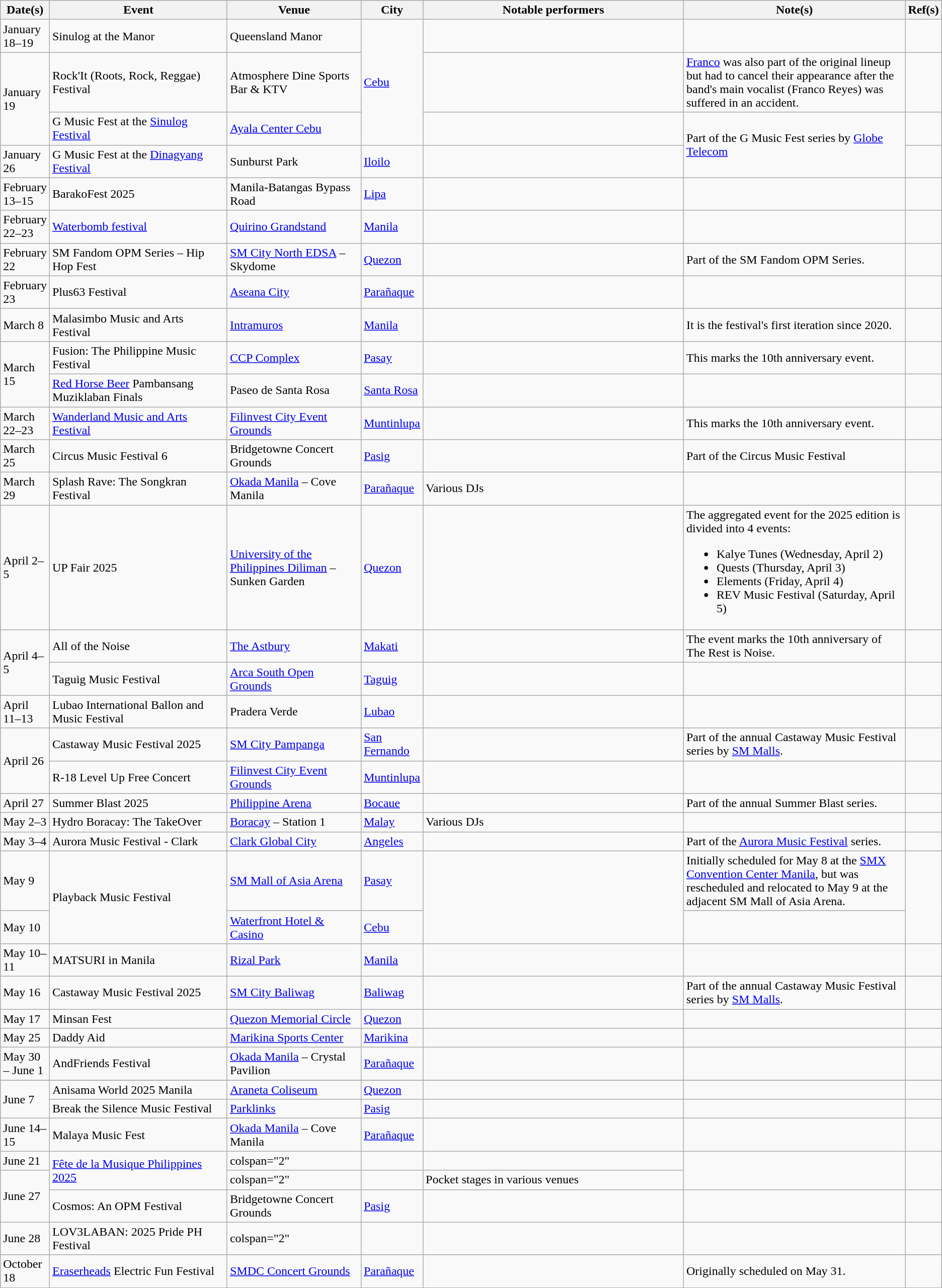<table class="wikitable sortable" style="font-size: 100%; width=100%;" style="text-align:center;">
<tr>
<th class="unsortable" style="width: 5%;" scope="col">Date(s)</th>
<th style="width: 20%;" scope="col">Event</th>
<th style="width: 15%;" scope="col">Venue</th>
<th style="width: 5%;" scope="col">City</th>
<th class="unsortable" style="width: 30%;" scope="col">Notable performers</th>
<th style="width: 30%;" scope="col">Note(s)</th>
<th style="width: 1%;" scope="col">Ref(s)</th>
</tr>
<tr>
<td>January 18–19</td>
<td>Sinulog at the Manor</td>
<td>Queensland Manor</td>
<td rowspan="3"><a href='#'>Cebu</a></td>
<td></td>
<td></td>
<td></td>
</tr>
<tr>
<td rowspan="2">January 19</td>
<td>Rock'It (Roots, Rock, Reggae) Festival</td>
<td>Atmosphere Dine Sports Bar & KTV</td>
<td></td>
<td><a href='#'>Franco</a> was also part of the original lineup but had to cancel their appearance after the band's main vocalist (Franco Reyes) was suffered in an accident.</td>
<td></td>
</tr>
<tr>
<td>G Music Fest at the <a href='#'>Sinulog Festival</a></td>
<td><a href='#'>Ayala Center Cebu</a></td>
<td></td>
<td rowspan="2">Part of the G Music Fest series by <a href='#'>Globe Telecom</a></td>
<td></td>
</tr>
<tr>
<td>January 26</td>
<td>G Music Fest at the <a href='#'>Dinagyang Festival</a></td>
<td>Sunburst Park</td>
<td><a href='#'>Iloilo</a></td>
<td></td>
<td></td>
</tr>
<tr>
<td>February 13–15</td>
<td>BarakoFest 2025</td>
<td>Manila-Batangas Bypass Road</td>
<td><a href='#'>Lipa</a></td>
<td></td>
<td></td>
<td></td>
</tr>
<tr>
<td>February 22–23</td>
<td><a href='#'>Waterbomb festival</a></td>
<td><a href='#'>Quirino Grandstand</a></td>
<td><a href='#'>Manila</a></td>
<td></td>
<td></td>
<td></td>
</tr>
<tr>
<td>February 22</td>
<td>SM Fandom OPM Series – Hip Hop Fest</td>
<td><a href='#'>SM City North EDSA</a> – Skydome</td>
<td><a href='#'>Quezon</a></td>
<td></td>
<td>Part of the SM Fandom OPM Series.</td>
<td></td>
</tr>
<tr>
<td>February 23</td>
<td>Plus63 Festival</td>
<td><a href='#'>Aseana City</a></td>
<td><a href='#'>Parañaque</a></td>
<td></td>
<td></td>
<td></td>
</tr>
<tr>
<td>March 8</td>
<td>Malasimbo Music and Arts Festival</td>
<td><a href='#'>Intramuros</a></td>
<td><a href='#'>Manila</a></td>
<td></td>
<td>It is the festival's first iteration since 2020.</td>
<td></td>
</tr>
<tr>
<td rowspan="2">March 15</td>
<td>Fusion: The Philippine Music Festival</td>
<td><a href='#'>CCP Complex</a></td>
<td><a href='#'>Pasay</a></td>
<td></td>
<td>This marks the 10th anniversary event.</td>
<td></td>
</tr>
<tr>
<td><a href='#'>Red Horse Beer</a> Pambansang Muziklaban Finals</td>
<td>Paseo de Santa Rosa</td>
<td><a href='#'>Santa Rosa</a></td>
<td></td>
<td></td>
<td></td>
</tr>
<tr>
<td>March 22–23</td>
<td><a href='#'>Wanderland Music and Arts Festival</a></td>
<td><a href='#'>Filinvest City Event Grounds</a></td>
<td><a href='#'>Muntinlupa</a></td>
<td></td>
<td>This marks the 10th anniversary event.</td>
<td></td>
</tr>
<tr>
<td>March 25</td>
<td>Circus Music Festival 6</td>
<td>Bridgetowne Concert Grounds</td>
<td><a href='#'>Pasig</a></td>
<td></td>
<td>Part of the Circus Music Festival</td>
<td></td>
</tr>
<tr>
<td>March 29</td>
<td>Splash Rave: The Songkran Festival</td>
<td><a href='#'>Okada Manila</a> – Cove Manila</td>
<td><a href='#'>Parañaque</a></td>
<td>Various DJs</td>
<td></td>
<td></td>
</tr>
<tr>
<td>April 2–5</td>
<td>UP Fair 2025</td>
<td><a href='#'>University of the Philippines Diliman</a> – Sunken Garden</td>
<td><a href='#'>Quezon</a></td>
<td></td>
<td>The aggregated event for the 2025 edition is divided into 4 events:<br><ul><li>Kalye Tunes (Wednesday, April 2)</li><li>Quests (Thursday, April 3)</li><li>Elements (Friday, April 4)</li><li>REV Music Festival (Saturday, April 5)</li></ul></td>
<td></td>
</tr>
<tr>
<td rowspan="2">April 4–5</td>
<td>All of the Noise</td>
<td><a href='#'>The Astbury</a></td>
<td><a href='#'>Makati</a></td>
<td></td>
<td>The event marks the 10th anniversary of The Rest is Noise.</td>
<td></td>
</tr>
<tr>
<td>Taguig Music Festival</td>
<td><a href='#'>Arca South Open Grounds</a></td>
<td><a href='#'>Taguig</a></td>
<td></td>
<td></td>
<td></td>
</tr>
<tr>
<td>April 11–13</td>
<td>Lubao International Ballon and Music Festival</td>
<td>Pradera Verde</td>
<td><a href='#'>Lubao</a></td>
<td></td>
<td></td>
<td></td>
</tr>
<tr>
<td rowspan="2">April 26</td>
<td>Castaway Music Festival 2025</td>
<td><a href='#'>SM City Pampanga</a></td>
<td><a href='#'>San Fernando</a></td>
<td></td>
<td>Part of the annual Castaway Music Festival series by <a href='#'>SM Malls</a>.</td>
<td></td>
</tr>
<tr>
<td>R-18 Level Up Free Concert</td>
<td><a href='#'>Filinvest City Event Grounds</a></td>
<td><a href='#'>Muntinlupa</a></td>
<td></td>
<td></td>
<td></td>
</tr>
<tr>
<td>April 27</td>
<td>Summer Blast 2025</td>
<td><a href='#'>Philippine Arena</a></td>
<td><a href='#'>Bocaue</a></td>
<td></td>
<td>Part of the annual Summer Blast series.</td>
<td></td>
</tr>
<tr>
<td>May 2–3</td>
<td>Hydro Boracay: The TakeOver</td>
<td><a href='#'>Boracay</a> – Station 1</td>
<td><a href='#'>Malay</a></td>
<td>Various DJs</td>
<td></td>
<td></td>
</tr>
<tr>
<td>May 3–4</td>
<td>Aurora Music Festival - Clark</td>
<td><a href='#'>Clark Global City</a></td>
<td><a href='#'>Angeles</a></td>
<td></td>
<td>Part of the <a href='#'>Aurora Music Festival</a> series.</td>
<td></td>
</tr>
<tr>
<td>May 9</td>
<td rowspan="2">Playback Music Festival</td>
<td><a href='#'>SM Mall of Asia Arena</a></td>
<td><a href='#'>Pasay</a></td>
<td rowspan="2"></td>
<td>Initially scheduled for May 8 at the <a href='#'>SMX Convention Center Manila</a>, but was rescheduled and relocated to May 9 at the adjacent SM Mall of Asia Arena.</td>
<td rowspan="2"></td>
</tr>
<tr>
<td>May 10</td>
<td><a href='#'>Waterfront Hotel & Casino</a></td>
<td><a href='#'>Cebu</a></td>
<td></td>
</tr>
<tr>
<td>May 10–11</td>
<td>MATSURI in Manila</td>
<td><a href='#'>Rizal Park</a></td>
<td><a href='#'>Manila</a></td>
<td></td>
<td></td>
<td></td>
</tr>
<tr>
<td>May 16</td>
<td>Castaway Music Festival 2025</td>
<td><a href='#'>SM City Baliwag</a></td>
<td><a href='#'>Baliwag</a></td>
<td></td>
<td>Part of the annual Castaway Music Festival series by <a href='#'>SM Malls</a>.</td>
<td></td>
</tr>
<tr>
<td>May 17</td>
<td>Minsan Fest</td>
<td><a href='#'>Quezon Memorial Circle</a></td>
<td><a href='#'>Quezon</a></td>
<td></td>
<td></td>
<td></td>
</tr>
<tr>
<td>May 25</td>
<td>Daddy Aid</td>
<td><a href='#'>Marikina Sports Center</a></td>
<td><a href='#'>Marikina</a></td>
<td></td>
<td></td>
<td></td>
</tr>
<tr>
<td>May 30 – June 1</td>
<td>AndFriends Festival</td>
<td><a href='#'>Okada Manila</a> – Crystal Pavilion</td>
<td><a href='#'>Parañaque</a></td>
<td></td>
<td></td>
<td></td>
</tr>
<tr>
</tr>
<tr>
<td rowspan="2">June 7</td>
<td>Anisama World 2025 Manila</td>
<td><a href='#'>Araneta Coliseum</a></td>
<td><a href='#'>Quezon</a></td>
<td></td>
<td></td>
<td></td>
</tr>
<tr>
<td>Break the Silence Music Festival</td>
<td><a href='#'>Parklinks</a></td>
<td><a href='#'>Pasig</a></td>
<td></td>
<td></td>
<td></td>
</tr>
<tr>
<td>June 14–15</td>
<td>Malaya Music Fest</td>
<td><a href='#'>Okada Manila</a> – Cove Manila</td>
<td><a href='#'>Parañaque</a></td>
<td></td>
<td></td>
<td></td>
</tr>
<tr>
<td>June 21</td>
<td rowspan="2"><a href='#'>Fête de la Musique Philippines 2025</a></td>
<td>colspan="2" </td>
<td></td>
<td></td>
<td rowspan="2"></td>
</tr>
<tr>
<td rowspan="2">June 27</td>
<td>colspan="2" </td>
<td></td>
<td>Pocket stages in various venues</td>
</tr>
<tr>
<td>Cosmos: An OPM Festival</td>
<td>Bridgetowne Concert Grounds</td>
<td><a href='#'>Pasig</a></td>
<td></td>
<td></td>
<td></td>
</tr>
<tr>
<td>June 28</td>
<td>LOV3LABAN: 2025 Pride PH Festival</td>
<td>colspan="2" </td>
<td></td>
<td></td>
<td></td>
</tr>
<tr>
<td>October 18</td>
<td><a href='#'>Eraserheads</a> Electric Fun Festival</td>
<td><a href='#'>SMDC Concert Grounds</a></td>
<td><a href='#'>Parañaque</a></td>
<td></td>
<td>Originally scheduled on May 31.</td>
<td></td>
</tr>
</table>
